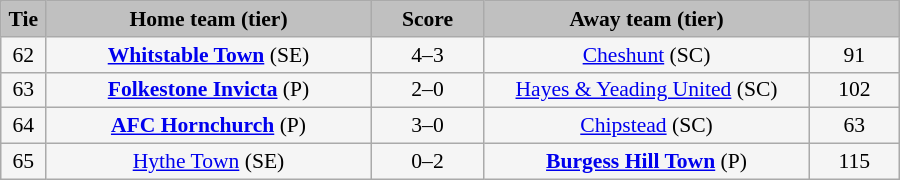<table class="wikitable" style="width: 600px; background:WhiteSmoke; text-align:center; font-size:90%">
<tr>
<td scope="col" style="width:  5.00%; background:silver;"><strong>Tie</strong></td>
<td scope="col" style="width: 36.25%; background:silver;"><strong>Home team (tier)</strong></td>
<td scope="col" style="width: 12.50%; background:silver;"><strong>Score</strong></td>
<td scope="col" style="width: 36.25%; background:silver;"><strong>Away team (tier)</strong></td>
<td scope="col" style="width: 10.00%; background:silver;"><strong></strong></td>
</tr>
<tr>
<td>62</td>
<td><strong><a href='#'>Whitstable Town</a></strong> (SE)</td>
<td>4–3</td>
<td><a href='#'>Cheshunt</a> (SC)</td>
<td>91</td>
</tr>
<tr>
<td>63</td>
<td><strong><a href='#'>Folkestone Invicta</a></strong> (P)</td>
<td>2–0</td>
<td><a href='#'>Hayes & Yeading United</a> (SC)</td>
<td>102</td>
</tr>
<tr>
<td>64</td>
<td><strong><a href='#'>AFC Hornchurch</a></strong> (P)</td>
<td>3–0</td>
<td><a href='#'>Chipstead</a> (SC)</td>
<td>63</td>
</tr>
<tr>
<td>65</td>
<td><a href='#'>Hythe Town</a> (SE)</td>
<td>0–2</td>
<td><strong><a href='#'>Burgess Hill Town</a></strong> (P)</td>
<td>115</td>
</tr>
</table>
